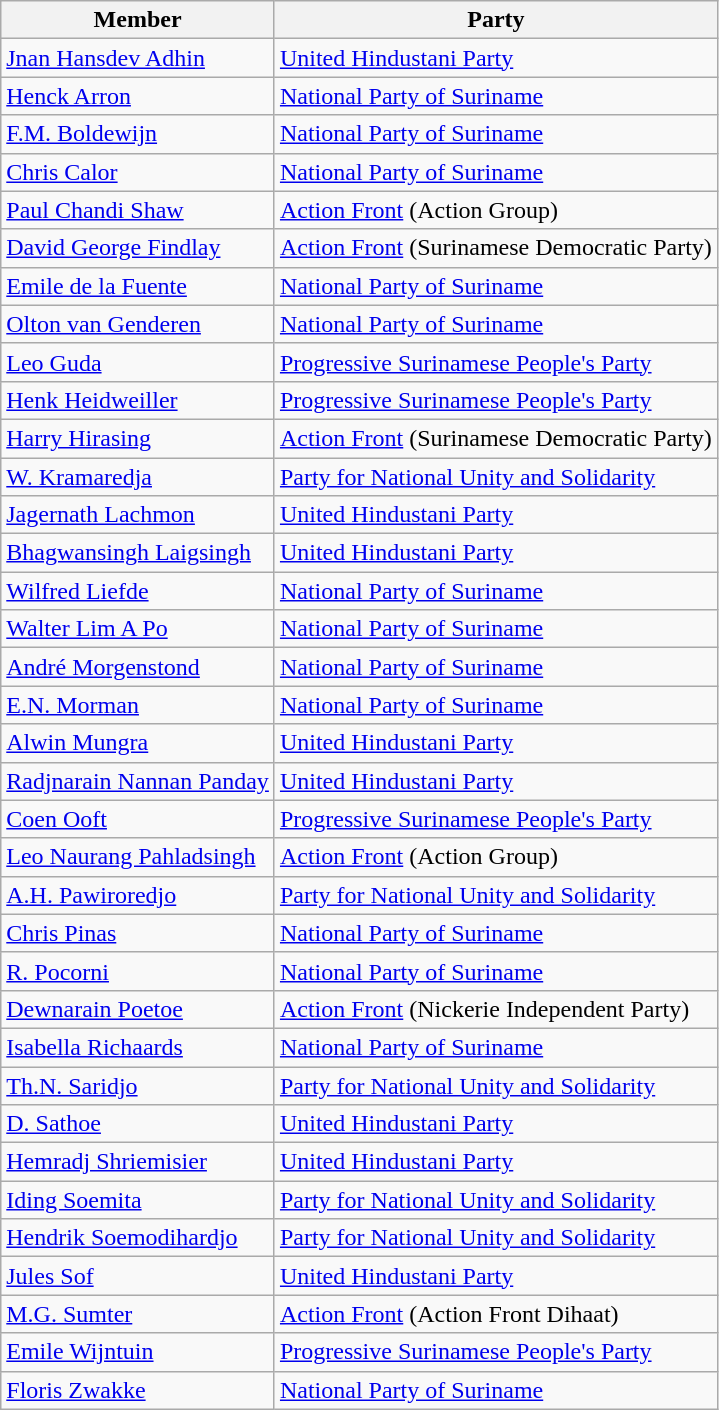<table class="wikitable sortable">
<tr>
<th>Member</th>
<th>Party</th>
</tr>
<tr>
<td><a href='#'>Jnan Hansdev Adhin</a></td>
<td><a href='#'>United Hindustani Party</a></td>
</tr>
<tr>
<td><a href='#'>Henck Arron</a></td>
<td><a href='#'>National Party of Suriname</a></td>
</tr>
<tr>
<td><a href='#'>F.M. Boldewijn</a></td>
<td><a href='#'>National Party of Suriname</a></td>
</tr>
<tr>
<td><a href='#'>Chris Calor</a></td>
<td><a href='#'>National Party of Suriname</a></td>
</tr>
<tr>
<td><a href='#'>Paul Chandi Shaw</a></td>
<td><a href='#'>Action Front</a> (Action Group)</td>
</tr>
<tr>
<td><a href='#'>David George Findlay</a></td>
<td><a href='#'>Action Front</a> (Surinamese Democratic Party)</td>
</tr>
<tr>
<td><a href='#'>Emile de la Fuente</a></td>
<td><a href='#'>National Party of Suriname</a></td>
</tr>
<tr>
<td><a href='#'>Olton van Genderen</a></td>
<td><a href='#'>National Party of Suriname</a></td>
</tr>
<tr>
<td><a href='#'>Leo Guda</a></td>
<td><a href='#'>Progressive Surinamese People's Party</a></td>
</tr>
<tr>
<td><a href='#'>Henk Heidweiller</a></td>
<td><a href='#'>Progressive Surinamese People's Party</a></td>
</tr>
<tr>
<td><a href='#'>Harry Hirasing</a></td>
<td><a href='#'>Action Front</a> (Surinamese Democratic Party)</td>
</tr>
<tr>
<td><a href='#'>W. Kramaredja</a></td>
<td><a href='#'>Party for National Unity and Solidarity</a></td>
</tr>
<tr>
<td><a href='#'>Jagernath Lachmon</a></td>
<td><a href='#'>United Hindustani Party</a></td>
</tr>
<tr>
<td><a href='#'>Bhagwansingh Laigsingh</a></td>
<td><a href='#'>United Hindustani Party</a></td>
</tr>
<tr>
<td><a href='#'>Wilfred Liefde</a></td>
<td><a href='#'>National Party of Suriname</a></td>
</tr>
<tr>
<td><a href='#'>Walter Lim A Po</a></td>
<td><a href='#'>National Party of Suriname</a></td>
</tr>
<tr>
<td><a href='#'>André Morgenstond</a></td>
<td><a href='#'>National Party of Suriname</a></td>
</tr>
<tr>
<td><a href='#'>E.N. Morman</a></td>
<td><a href='#'>National Party of Suriname</a></td>
</tr>
<tr>
<td><a href='#'>Alwin Mungra</a></td>
<td><a href='#'>United Hindustani Party</a></td>
</tr>
<tr>
<td><a href='#'>Radjnarain Nannan Panday</a></td>
<td><a href='#'>United Hindustani Party</a></td>
</tr>
<tr>
<td><a href='#'>Coen Ooft</a></td>
<td><a href='#'>Progressive Surinamese People's Party</a></td>
</tr>
<tr>
<td><a href='#'>Leo Naurang Pahladsingh</a></td>
<td><a href='#'>Action Front</a> (Action Group)</td>
</tr>
<tr>
<td><a href='#'>A.H. Pawiroredjo</a></td>
<td><a href='#'>Party for National Unity and Solidarity</a></td>
</tr>
<tr>
<td><a href='#'>Chris Pinas</a></td>
<td><a href='#'>National Party of Suriname</a></td>
</tr>
<tr>
<td><a href='#'>R. Pocorni</a></td>
<td><a href='#'>National Party of Suriname</a></td>
</tr>
<tr>
<td><a href='#'>Dewnarain Poetoe</a></td>
<td><a href='#'>Action Front</a> (Nickerie Independent Party)</td>
</tr>
<tr>
<td><a href='#'>Isabella Richaards</a></td>
<td><a href='#'>National Party of Suriname</a></td>
</tr>
<tr>
<td><a href='#'>Th.N. Saridjo</a></td>
<td><a href='#'>Party for National Unity and Solidarity</a></td>
</tr>
<tr>
<td><a href='#'>D. Sathoe</a></td>
<td><a href='#'>United Hindustani Party</a></td>
</tr>
<tr>
<td><a href='#'>Hemradj Shriemisier</a></td>
<td><a href='#'>United Hindustani Party</a></td>
</tr>
<tr>
<td><a href='#'>Iding Soemita</a></td>
<td><a href='#'>Party for National Unity and Solidarity</a></td>
</tr>
<tr>
<td><a href='#'>Hendrik Soemodihardjo</a></td>
<td><a href='#'>Party for National Unity and Solidarity</a></td>
</tr>
<tr>
<td><a href='#'>Jules Sof</a></td>
<td><a href='#'>United Hindustani Party</a></td>
</tr>
<tr>
<td><a href='#'>M.G. Sumter</a></td>
<td><a href='#'>Action Front</a> (Action Front Dihaat)</td>
</tr>
<tr>
<td><a href='#'>Emile Wijntuin</a></td>
<td><a href='#'>Progressive Surinamese People's Party</a></td>
</tr>
<tr>
<td><a href='#'>Floris Zwakke</a></td>
<td><a href='#'>National Party of Suriname</a></td>
</tr>
</table>
